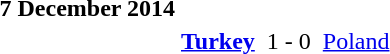<table>
<tr>
<td><strong>7 December 2014</strong></td>
</tr>
<tr>
<td></td>
<td align=right><strong><a href='#'>Turkey</a></strong></td>
<td></td>
<td>1 - 0</td>
<td></td>
<td><a href='#'>Poland</a></td>
</tr>
</table>
